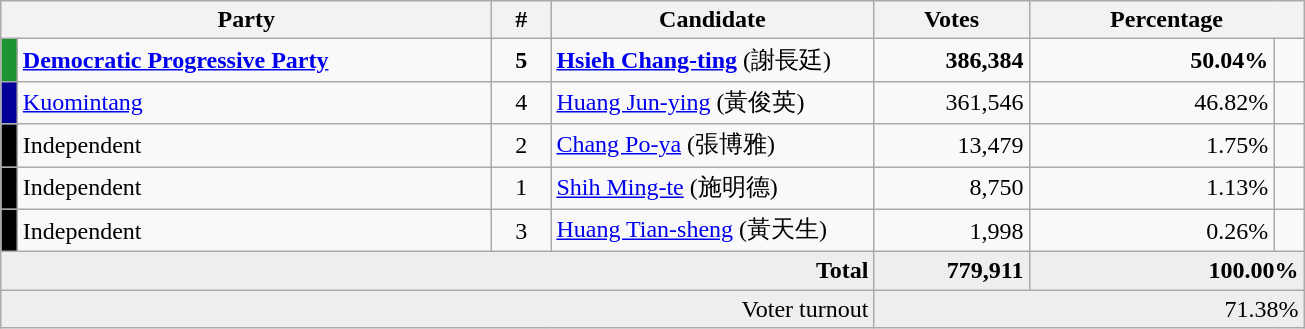<table class="wikitable">
<tr>
<th colspan="2" style="width: 20em">Party</th>
<th style="width: 2em">#</th>
<th style="width: 13em">Candidate</th>
<th style="width: 6em">Votes</th>
<th colspan="2" style="width: 11em">Percentage</th>
</tr>
<tr>
<td style="color:inherit;background:#1B9431"></td>
<td align="left"><strong> <a href='#'>Democratic Progressive Party</a></strong></td>
<td align="center"><strong>5</strong></td>
<td align="left"><strong><a href='#'>Hsieh Chang-ting</a></strong> (謝長廷)</td>
<td align="right"><strong>386,384</strong></td>
<td align="right"><strong>50.04%</strong></td>
<td align="right"> </td>
</tr>
<tr>
<td style="color:inherit;background:#000099"></td>
<td align="left"> <a href='#'>Kuomintang</a></td>
<td align="center">4</td>
<td align="left"><a href='#'>Huang Jun-ying</a> (黃俊英)</td>
<td align="right">361,546</td>
<td align="right">46.82%</td>
<td align="right"></td>
</tr>
<tr>
<td style="color:inherit;background:#000000"></td>
<td align="left">Independent</td>
<td align="center">2</td>
<td align="left"><a href='#'>Chang Po-ya</a> (張博雅)</td>
<td align="right">13,479</td>
<td align="right">1.75%</td>
<td align="right"></td>
</tr>
<tr>
<td style="color:inherit;background:#000000"></td>
<td align="left">Independent</td>
<td align="center">1</td>
<td align="left"><a href='#'>Shih Ming-te</a> (施明德)</td>
<td align="right">8,750</td>
<td align="right">1.13%</td>
<td align="right"></td>
</tr>
<tr>
<td style="color:inherit;background:#000000"></td>
<td align="left">Independent</td>
<td align="center">3</td>
<td align="left"><a href='#'>Huang Tian-sheng</a> (黃天生)</td>
<td align="right">1,998</td>
<td align="right">0.26%</td>
<td align="right"></td>
</tr>
<tr bgcolor="#EEEEEE">
<td colspan="4" align="right"><strong>Total</strong></td>
<td align="right"><strong>779,911</strong></td>
<td colspan="2" align="right"><strong>100.00%</strong></td>
</tr>
<tr bgcolor="#EEEEEE">
<td colspan="4" align="right">Voter turnout</td>
<td colspan="3" align="right">71.38%</td>
</tr>
</table>
